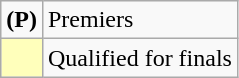<table class=wikitable>
<tr>
<td><strong>(P)</strong></td>
<td>Premiers</td>
</tr>
<tr>
<td bgcolor=FFFFBB></td>
<td>Qualified for finals</td>
</tr>
</table>
